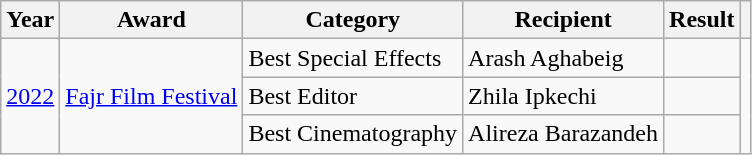<table class="wikitable">
<tr>
<th>Year</th>
<th>Award</th>
<th>Category</th>
<th>Recipient</th>
<th>Result</th>
<th></th>
</tr>
<tr>
<td rowspan="3"><a href='#'>2022</a></td>
<td rowspan="3"><a href='#'>Fajr Film Festival</a></td>
<td>Best Special Effects</td>
<td>Arash Aghabeig</td>
<td></td>
<td rowspan="3"></td>
</tr>
<tr>
<td>Best Editor</td>
<td>Zhila Ipkechi</td>
<td></td>
</tr>
<tr>
<td>Best Cinematography</td>
<td>Alireza Barazandeh</td>
<td></td>
</tr>
</table>
